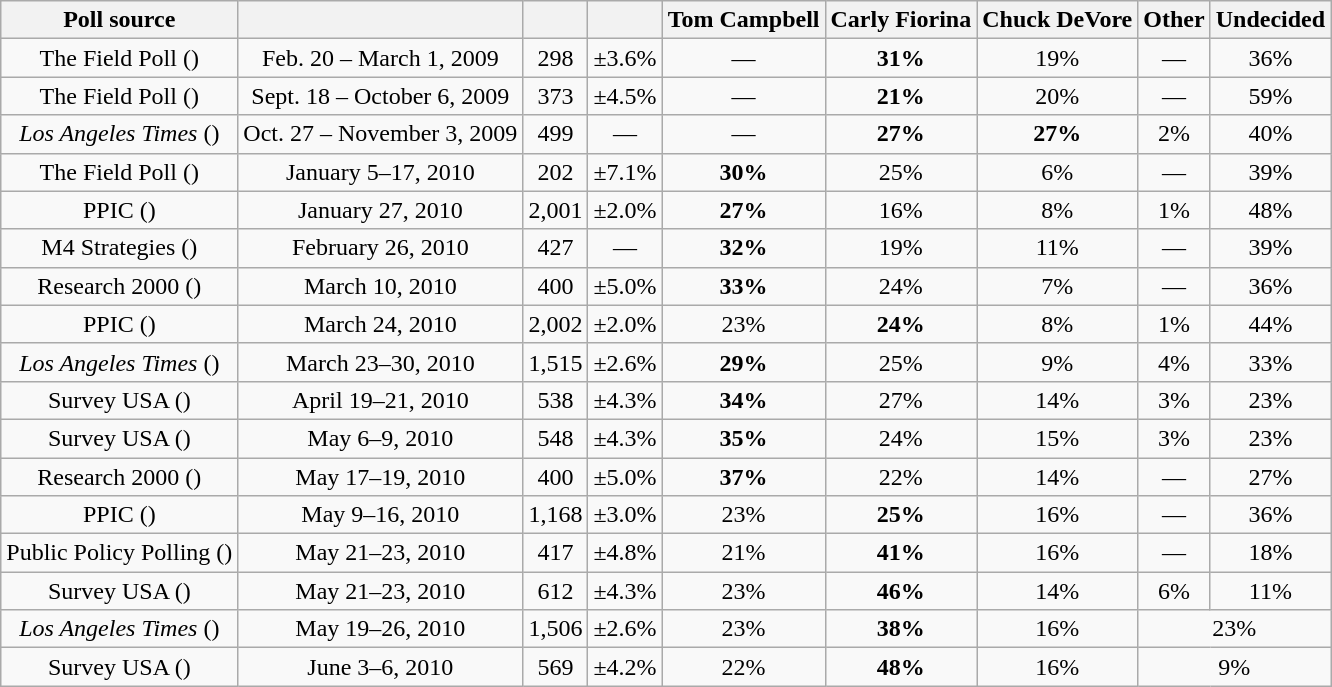<table class="wikitable" style="text-align:center">
<tr valign=top>
<th>Poll source</th>
<th></th>
<th></th>
<th></th>
<th>Tom Campbell</th>
<th>Carly Fiorina</th>
<th>Chuck DeVore</th>
<th>Other</th>
<th>Undecided</th>
</tr>
<tr>
<td>The Field Poll ()</td>
<td>Feb. 20 – March 1, 2009</td>
<td>298</td>
<td>±3.6%</td>
<td>—</td>
<td><strong>31%</strong></td>
<td>19%</td>
<td>—</td>
<td>36%</td>
</tr>
<tr>
<td>The Field Poll ()</td>
<td>Sept. 18 – October 6, 2009</td>
<td>373</td>
<td>±4.5%</td>
<td>—</td>
<td><strong>21%</strong></td>
<td>20%</td>
<td>—</td>
<td>59%</td>
</tr>
<tr>
<td><em>Los Angeles Times</em> ()</td>
<td>Oct. 27 – November 3, 2009</td>
<td>499</td>
<td>—</td>
<td>—</td>
<td><strong>27%</strong></td>
<td><strong>27%</strong></td>
<td>2%</td>
<td>40%</td>
</tr>
<tr>
<td>The Field Poll ()</td>
<td>January 5–17, 2010</td>
<td>202</td>
<td>±7.1%</td>
<td><strong>30%</strong></td>
<td>25%</td>
<td>6%</td>
<td>—</td>
<td>39%</td>
</tr>
<tr>
<td>PPIC ()</td>
<td>January 27, 2010</td>
<td>2,001</td>
<td>±2.0%</td>
<td><strong>27%</strong></td>
<td>16%</td>
<td>8%</td>
<td>1%</td>
<td>48%</td>
</tr>
<tr>
<td>M4 Strategies ()</td>
<td>February 26, 2010</td>
<td>427</td>
<td>—</td>
<td><strong>32%</strong></td>
<td>19%</td>
<td>11%</td>
<td>—</td>
<td>39%</td>
</tr>
<tr>
<td>Research 2000 ()</td>
<td>March 10, 2010</td>
<td>400</td>
<td>±5.0%</td>
<td><strong>33%</strong></td>
<td>24%</td>
<td>7%</td>
<td>—</td>
<td>36%</td>
</tr>
<tr>
<td>PPIC ()</td>
<td>March 24, 2010</td>
<td>2,002</td>
<td>±2.0%</td>
<td>23%</td>
<td><strong>24%</strong></td>
<td>8%</td>
<td>1%</td>
<td>44%</td>
</tr>
<tr>
<td><em>Los Angeles Times</em> ()</td>
<td>March 23–30, 2010</td>
<td>1,515</td>
<td>±2.6%</td>
<td><strong>29%</strong></td>
<td>25%</td>
<td>9%</td>
<td>4%</td>
<td>33%</td>
</tr>
<tr>
<td>Survey USA ()</td>
<td>April 19–21, 2010</td>
<td>538</td>
<td>±4.3%</td>
<td><strong>34%</strong></td>
<td>27%</td>
<td>14%</td>
<td>3%</td>
<td>23%</td>
</tr>
<tr>
<td>Survey USA ()</td>
<td>May 6–9, 2010</td>
<td>548</td>
<td>±4.3%</td>
<td><strong>35%</strong></td>
<td>24%</td>
<td>15%</td>
<td>3%</td>
<td>23%</td>
</tr>
<tr>
<td>Research 2000 ()</td>
<td>May 17–19, 2010</td>
<td>400</td>
<td>±5.0%</td>
<td><strong>37%</strong></td>
<td>22%</td>
<td>14%</td>
<td>—</td>
<td>27%</td>
</tr>
<tr>
<td>PPIC ()</td>
<td>May 9–16, 2010</td>
<td>1,168</td>
<td>±3.0%</td>
<td>23%</td>
<td><strong>25%</strong></td>
<td>16%</td>
<td>—</td>
<td>36%</td>
</tr>
<tr>
<td>Public Policy Polling ()</td>
<td>May 21–23, 2010</td>
<td>417</td>
<td>±4.8%</td>
<td>21%</td>
<td><strong>41%</strong></td>
<td>16%</td>
<td>—</td>
<td>18%</td>
</tr>
<tr>
<td>Survey USA ()</td>
<td>May 21–23, 2010</td>
<td>612</td>
<td>±4.3%</td>
<td>23%</td>
<td><strong>46%</strong></td>
<td>14%</td>
<td>6%</td>
<td>11%</td>
</tr>
<tr>
<td><em>Los Angeles Times</em> ()</td>
<td>May 19–26, 2010</td>
<td>1,506</td>
<td>±2.6%</td>
<td>23%</td>
<td><strong>38%</strong></td>
<td>16%</td>
<td colspan=2>23%</td>
</tr>
<tr>
<td>Survey USA ()</td>
<td>June 3–6, 2010</td>
<td>569</td>
<td>±4.2%</td>
<td>22%</td>
<td><strong>48%</strong></td>
<td>16%</td>
<td colspan=2>9%</td>
</tr>
</table>
